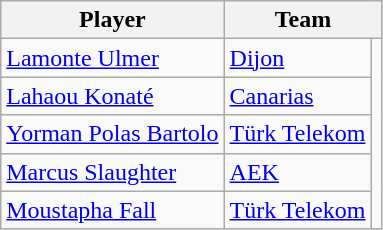<table class="wikitable">
<tr>
<th>Player</th>
<th colspan="2">Team</th>
</tr>
<tr>
<td> <a href='#'>Lamonte Ulmer</a></td>
<td> <a href='#'>Dijon</a></td>
<td rowspan="5"></td>
</tr>
<tr>
<td> <a href='#'>Lahaou Konaté</a></td>
<td> <a href='#'>Canarias</a></td>
</tr>
<tr>
<td> <a href='#'>Yorman Polas Bartolo</a></td>
<td> <a href='#'>Türk Telekom</a></td>
</tr>
<tr>
<td> <a href='#'>Marcus Slaughter</a></td>
<td> <a href='#'>AEK</a></td>
</tr>
<tr>
<td> <a href='#'>Moustapha Fall</a></td>
<td> <a href='#'>Türk Telekom</a></td>
</tr>
</table>
